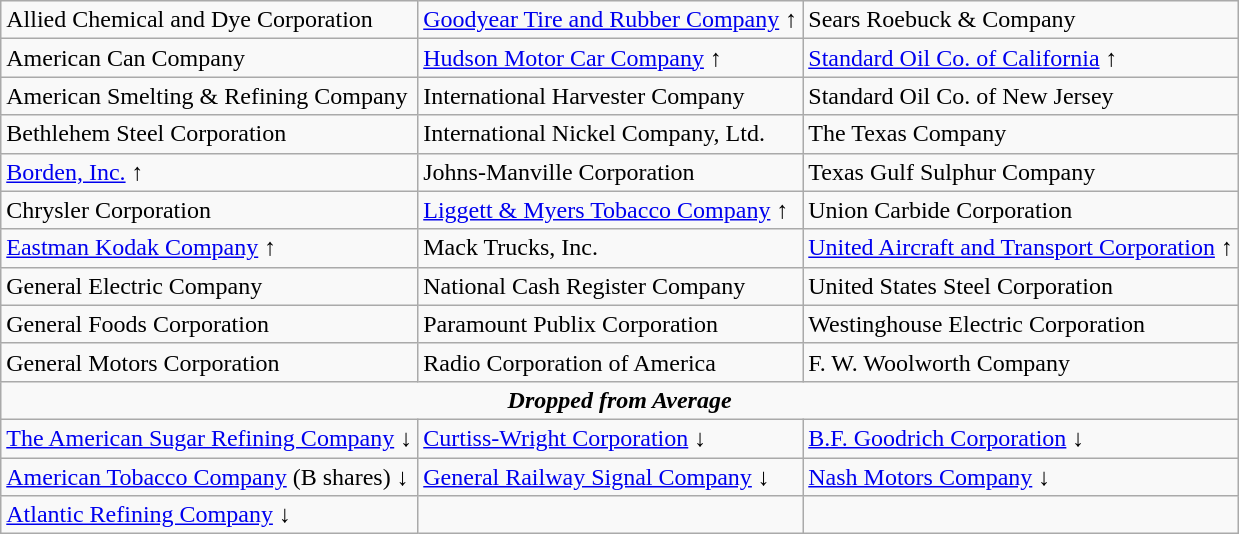<table class="wikitable" border="1">
<tr>
<td>Allied Chemical and Dye Corporation</td>
<td><a href='#'>Goodyear Tire and Rubber Company</a> ↑</td>
<td>Sears Roebuck & Company</td>
</tr>
<tr>
<td>American Can Company</td>
<td><a href='#'>Hudson Motor Car Company</a> ↑</td>
<td><a href='#'>Standard Oil Co. of California</a> ↑</td>
</tr>
<tr>
<td>American Smelting & Refining Company</td>
<td>International Harvester Company</td>
<td>Standard Oil Co. of New Jersey</td>
</tr>
<tr>
<td>Bethlehem Steel Corporation</td>
<td>International Nickel Company, Ltd.</td>
<td>The Texas Company</td>
</tr>
<tr>
<td><a href='#'>Borden, Inc.</a> ↑</td>
<td>Johns-Manville Corporation</td>
<td>Texas Gulf Sulphur Company</td>
</tr>
<tr>
<td>Chrysler Corporation</td>
<td><a href='#'>Liggett & Myers Tobacco Company</a> ↑</td>
<td>Union Carbide Corporation</td>
</tr>
<tr>
<td><a href='#'>Eastman Kodak Company</a> ↑</td>
<td>Mack Trucks, Inc.</td>
<td><a href='#'>United Aircraft and Transport Corporation</a> ↑</td>
</tr>
<tr>
<td>General Electric Company</td>
<td>National Cash Register Company</td>
<td>United States Steel Corporation</td>
</tr>
<tr>
<td>General Foods Corporation</td>
<td>Paramount Publix Corporation</td>
<td>Westinghouse Electric Corporation</td>
</tr>
<tr>
<td>General Motors Corporation</td>
<td>Radio Corporation of America</td>
<td>F. W. Woolworth Company</td>
</tr>
<tr>
<td colspan="3" align="center"><strong><em>Dropped from Average</em></strong></td>
</tr>
<tr>
<td><a href='#'>The American Sugar Refining Company</a> ↓</td>
<td><a href='#'>Curtiss-Wright Corporation</a> ↓</td>
<td><a href='#'>B.F. Goodrich Corporation</a> ↓</td>
</tr>
<tr>
<td><a href='#'>American Tobacco Company</a> (B shares) ↓</td>
<td><a href='#'>General Railway Signal Company</a> ↓</td>
<td><a href='#'>Nash Motors Company</a> ↓</td>
</tr>
<tr>
<td><a href='#'>Atlantic Refining Company</a> ↓</td>
<td></td>
<td></td>
</tr>
</table>
